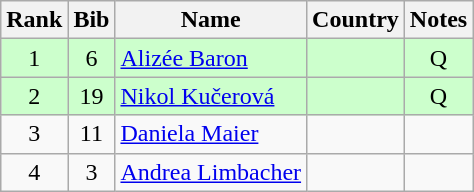<table class="wikitable" style="text-align:center;">
<tr>
<th>Rank</th>
<th>Bib</th>
<th>Name</th>
<th>Country</th>
<th>Notes</th>
</tr>
<tr bgcolor=ccffcc>
<td>1</td>
<td>6</td>
<td align=left><a href='#'>Alizée Baron</a></td>
<td align=left></td>
<td>Q</td>
</tr>
<tr bgcolor=ccffcc>
<td>2</td>
<td>19</td>
<td align=left><a href='#'>Nikol Kučerová</a></td>
<td align=left></td>
<td>Q</td>
</tr>
<tr>
<td>3</td>
<td>11</td>
<td align=left><a href='#'>Daniela Maier</a></td>
<td align=left></td>
<td></td>
</tr>
<tr>
<td>4</td>
<td>3</td>
<td align=left><a href='#'>Andrea Limbacher</a></td>
<td align=left></td>
<td></td>
</tr>
</table>
